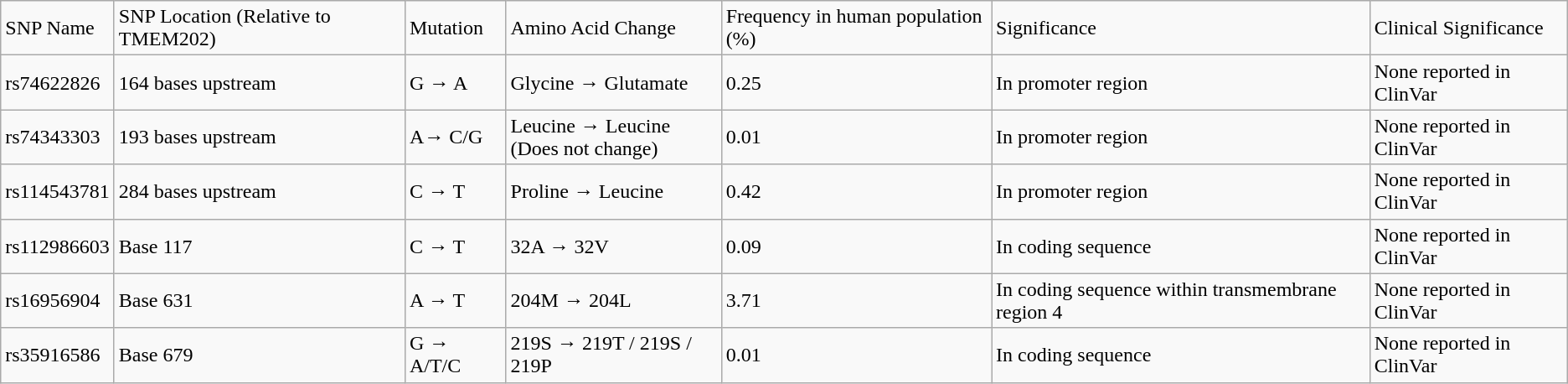<table class="wikitable">
<tr>
<td>SNP Name</td>
<td>SNP Location (Relative to TMEM202)</td>
<td>Mutation</td>
<td>Amino Acid Change</td>
<td>Frequency in human population (%)</td>
<td>Significance</td>
<td>Clinical Significance</td>
</tr>
<tr>
<td>rs74622826</td>
<td>164 bases upstream</td>
<td>G → A</td>
<td>Glycine → Glutamate</td>
<td>0.25</td>
<td>In promoter region</td>
<td>None reported in ClinVar</td>
</tr>
<tr>
<td>rs74343303</td>
<td>193 bases upstream</td>
<td>A→ C/G</td>
<td>Leucine → Leucine<br>(Does not change)</td>
<td>0.01</td>
<td>In promoter region</td>
<td>None reported in ClinVar</td>
</tr>
<tr>
<td>rs114543781</td>
<td>284 bases upstream</td>
<td>C → T</td>
<td>Proline → Leucine</td>
<td>0.42</td>
<td>In promoter region</td>
<td>None reported in ClinVar</td>
</tr>
<tr>
<td>rs112986603</td>
<td>Base 117</td>
<td>C → T</td>
<td>32A → 32V</td>
<td>0.09</td>
<td>In coding sequence</td>
<td>None reported in ClinVar</td>
</tr>
<tr>
<td>rs16956904</td>
<td>Base 631</td>
<td>A → T</td>
<td>204M → 204L</td>
<td>3.71</td>
<td>In coding sequence within transmembrane region 4</td>
<td>None reported in ClinVar</td>
</tr>
<tr>
<td>rs35916586</td>
<td>Base 679</td>
<td>G → A/T/C</td>
<td>219S → 219T / 219S / 219P</td>
<td>0.01</td>
<td>In coding sequence</td>
<td>None reported in ClinVar</td>
</tr>
</table>
